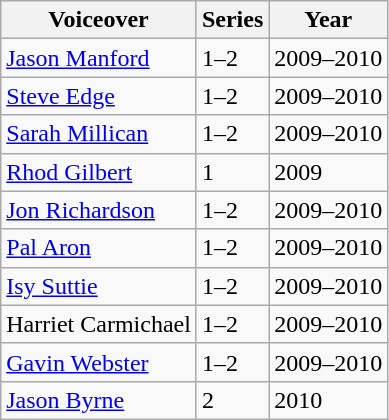<table class="wikitable">
<tr>
<th>Voiceover</th>
<th>Series</th>
<th>Year</th>
</tr>
<tr>
<td><a href='#'>Jason Manford</a></td>
<td>1–2</td>
<td>2009–2010</td>
</tr>
<tr>
<td><a href='#'>Steve Edge</a></td>
<td>1–2</td>
<td>2009–2010</td>
</tr>
<tr>
<td><a href='#'>Sarah Millican</a></td>
<td>1–2</td>
<td>2009–2010</td>
</tr>
<tr>
<td><a href='#'>Rhod Gilbert</a></td>
<td>1</td>
<td>2009</td>
</tr>
<tr>
<td><a href='#'>Jon Richardson</a></td>
<td>1–2</td>
<td>2009–2010</td>
</tr>
<tr>
<td><a href='#'>Pal Aron</a></td>
<td>1–2</td>
<td>2009–2010</td>
</tr>
<tr>
<td><a href='#'>Isy Suttie</a></td>
<td>1–2</td>
<td>2009–2010</td>
</tr>
<tr>
<td>Harriet Carmichael</td>
<td>1–2</td>
<td>2009–2010</td>
</tr>
<tr>
<td><a href='#'>Gavin Webster</a></td>
<td>1–2</td>
<td>2009–2010</td>
</tr>
<tr>
<td><a href='#'>Jason Byrne</a></td>
<td>2</td>
<td>2010</td>
</tr>
</table>
